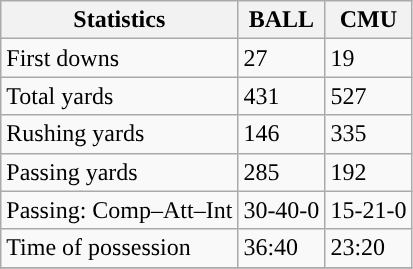<table class="wikitable" style="float: left;">
<tr>
<th>Statistics</th>
<th>BALL</th>
<th>CMU</th>
</tr>
<tr>
<td>First downs</td>
<td>27</td>
<td>19</td>
</tr>
<tr>
<td>Total yards</td>
<td>431</td>
<td>527</td>
</tr>
<tr>
<td>Rushing yards</td>
<td>146</td>
<td>335</td>
</tr>
<tr>
<td>Passing yards</td>
<td>285</td>
<td>192</td>
</tr>
<tr>
<td>Passing: Comp–Att–Int</td>
<td>30-40-0</td>
<td>15-21-0</td>
</tr>
<tr>
<td>Time of possession</td>
<td>36:40</td>
<td>23:20</td>
</tr>
<tr>
</tr>
</table>
